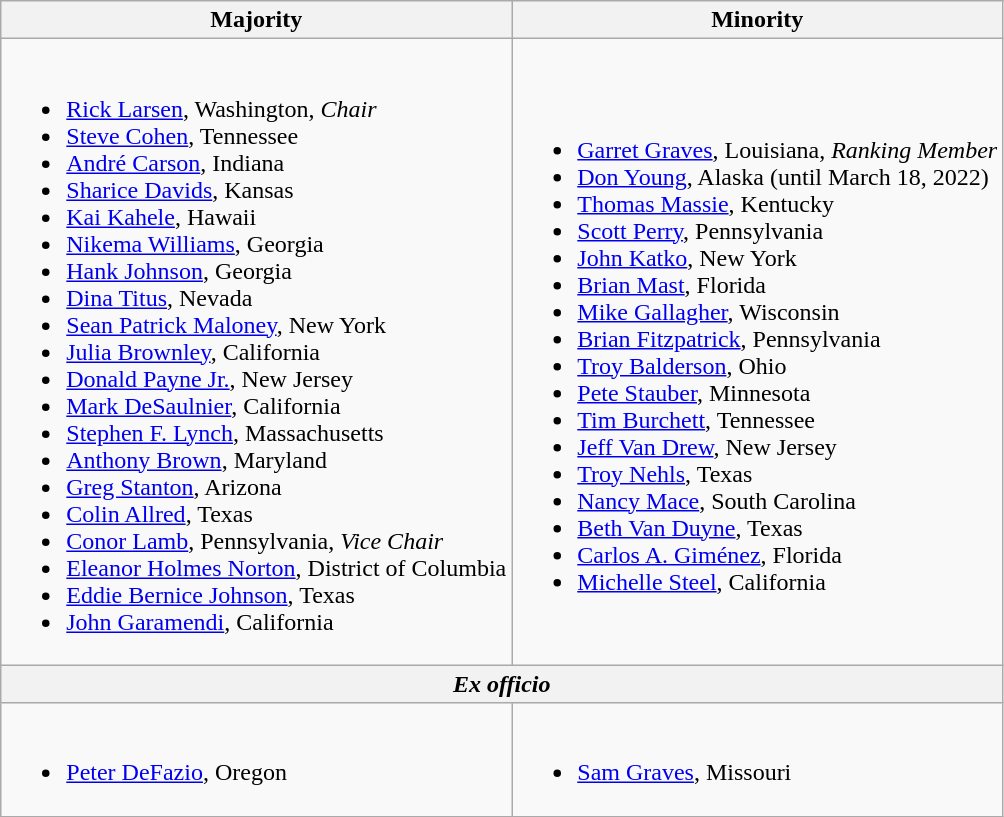<table class=wikitable>
<tr>
<th>Majority</th>
<th>Minority</th>
</tr>
<tr>
<td><br><ul><li><a href='#'>Rick Larsen</a>, Washington, <em>Chair</em></li><li><a href='#'>Steve Cohen</a>, Tennessee</li><li><a href='#'>André Carson</a>, Indiana</li><li><a href='#'>Sharice Davids</a>, Kansas</li><li><a href='#'>Kai Kahele</a>, Hawaii</li><li><a href='#'>Nikema Williams</a>, Georgia</li><li><a href='#'>Hank Johnson</a>, Georgia</li><li><a href='#'>Dina Titus</a>, Nevada</li><li><a href='#'>Sean Patrick Maloney</a>, New York</li><li><a href='#'>Julia Brownley</a>, California</li><li><a href='#'>Donald Payne Jr.</a>, New Jersey</li><li><a href='#'>Mark DeSaulnier</a>, California</li><li><a href='#'>Stephen F. Lynch</a>, Massachusetts</li><li><a href='#'>Anthony Brown</a>, Maryland</li><li><a href='#'>Greg Stanton</a>, Arizona</li><li><a href='#'>Colin Allred</a>, Texas</li><li><a href='#'>Conor Lamb</a>, Pennsylvania, <em>Vice Chair</em></li><li><a href='#'>Eleanor Holmes Norton</a>, District of Columbia</li><li><a href='#'>Eddie Bernice Johnson</a>, Texas</li><li><a href='#'>John Garamendi</a>, California</li></ul></td>
<td><br><ul><li><a href='#'>Garret Graves</a>, Louisiana, <em>Ranking Member</em></li><li><a href='#'>Don Young</a>, Alaska (until March 18, 2022)</li><li><a href='#'>Thomas Massie</a>, Kentucky</li><li><a href='#'>Scott Perry</a>, Pennsylvania</li><li><a href='#'>John Katko</a>, New York</li><li><a href='#'>Brian Mast</a>, Florida</li><li><a href='#'>Mike Gallagher</a>, Wisconsin</li><li><a href='#'>Brian Fitzpatrick</a>, Pennsylvania</li><li><a href='#'>Troy Balderson</a>, Ohio</li><li><a href='#'>Pete Stauber</a>, Minnesota</li><li><a href='#'>Tim Burchett</a>, Tennessee</li><li><a href='#'>Jeff Van Drew</a>, New Jersey</li><li><a href='#'>Troy Nehls</a>, Texas</li><li><a href='#'>Nancy Mace</a>, South Carolina</li><li><a href='#'>Beth Van Duyne</a>, Texas</li><li><a href='#'>Carlos A. Giménez</a>, Florida</li><li><a href='#'>Michelle Steel</a>, California</li></ul></td>
</tr>
<tr>
<th colspan=2><em>Ex officio</em></th>
</tr>
<tr>
<td><br><ul><li><a href='#'>Peter DeFazio</a>, Oregon</li></ul></td>
<td><br><ul><li><a href='#'>Sam Graves</a>, Missouri</li></ul></td>
</tr>
</table>
